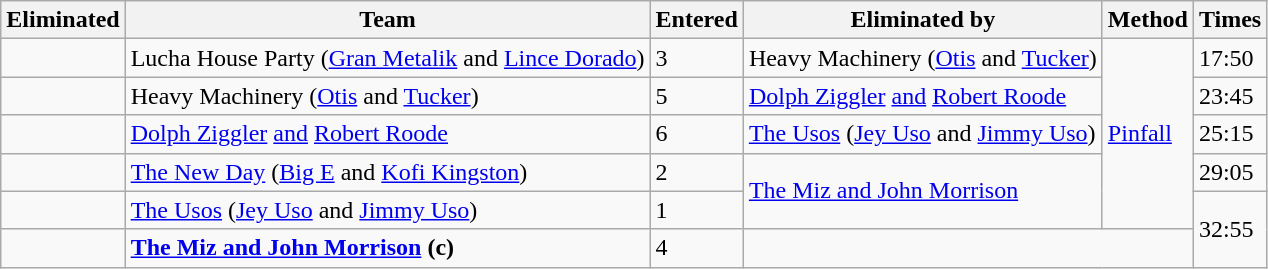<table class="wikitable sortable">
<tr>
<th>Eliminated</th>
<th>Team</th>
<th>Entered</th>
<th>Eliminated by</th>
<th>Method</th>
<th>Times</th>
</tr>
<tr>
<td></td>
<td>Lucha House Party (<a href='#'>Gran Metalik</a> and <a href='#'>Lince Dorado</a>)</td>
<td>3</td>
<td>Heavy Machinery (<a href='#'>Otis</a> and <a href='#'>Tucker</a>)</td>
<td rowspan=5><a href='#'>Pinfall</a></td>
<td>17:50</td>
</tr>
<tr>
<td></td>
<td>Heavy Machinery (<a href='#'>Otis</a> and <a href='#'>Tucker</a>)</td>
<td>5</td>
<td><a href='#'>Dolph Ziggler</a> <a href='#'>and</a> <a href='#'>Robert Roode</a></td>
<td>23:45</td>
</tr>
<tr>
<td></td>
<td><a href='#'>Dolph Ziggler</a> <a href='#'>and</a> <a href='#'>Robert Roode</a></td>
<td>6</td>
<td><a href='#'>The Usos</a> (<a href='#'>Jey Uso</a> and <a href='#'>Jimmy Uso</a>)</td>
<td>25:15</td>
</tr>
<tr>
<td></td>
<td><a href='#'>The New Day</a> (<a href='#'>Big E</a> and <a href='#'>Kofi Kingston</a>)</td>
<td>2</td>
<td rowspan=2><a href='#'>The Miz and John Morrison</a></td>
<td>29:05</td>
</tr>
<tr>
<td></td>
<td><a href='#'>The Usos</a> (<a href='#'>Jey Uso</a> and <a href='#'>Jimmy Uso</a>)</td>
<td>1</td>
<td rowspan=2>32:55</td>
</tr>
<tr>
<td></td>
<td><strong><a href='#'>The Miz and John Morrison</a> (c)</strong></td>
<td>4</td>
<td colspan="2"></td>
</tr>
</table>
